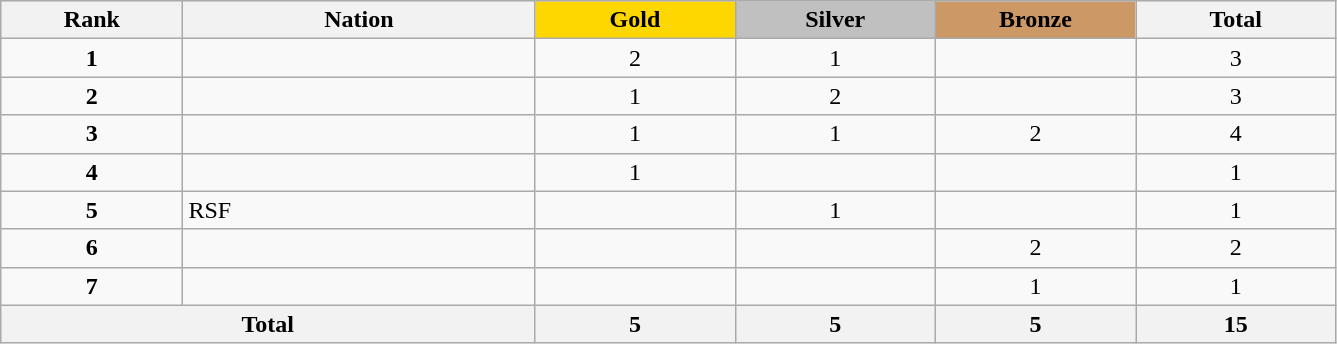<table class="wikitable collapsible autocollapse plainrowheaders" width=70.5% style="text-align:center;">
<tr style="background-color:#EDEDED;">
<th width=100px class="hintergrundfarbe5">Rank</th>
<th width=200px class="hintergrundfarbe6">Nation</th>
<th style="background:    gold; width:15%">Gold</th>
<th style="background:  silver; width:15%">Silver</th>
<th style="background: #CC9966; width:15%">Bronze</th>
<th class="hintergrundfarbe6" style="width:15%">Total</th>
</tr>
<tr>
<td><strong>1</strong></td>
<td align=left></td>
<td>2</td>
<td>1</td>
<td></td>
<td>3</td>
</tr>
<tr>
<td><strong>2</strong></td>
<td align=left></td>
<td>1</td>
<td>2</td>
<td></td>
<td>3</td>
</tr>
<tr>
<td><strong>3</strong></td>
<td align=left></td>
<td>1</td>
<td>1</td>
<td>2</td>
<td>4</td>
</tr>
<tr>
<td><strong>4</strong></td>
<td align=left></td>
<td>1</td>
<td></td>
<td></td>
<td>1</td>
</tr>
<tr>
<td><strong>5</strong></td>
<td align=left>RSF</td>
<td></td>
<td>1</td>
<td></td>
<td>1</td>
</tr>
<tr>
<td><strong>6</strong></td>
<td align=left></td>
<td></td>
<td></td>
<td>2</td>
<td>2</td>
</tr>
<tr>
<td><strong>7</strong></td>
<td align=left></td>
<td></td>
<td></td>
<td>1</td>
<td>1</td>
</tr>
<tr>
<th colspan=2>Total</th>
<th>5</th>
<th>5</th>
<th>5</th>
<th>15</th>
</tr>
</table>
